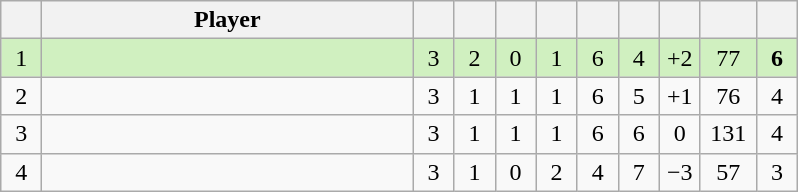<table class="wikitable" style="text-align:center; margin: 1em auto 1em auto, align:left">
<tr>
<th width=20></th>
<th width=240>Player</th>
<th width=20></th>
<th width=20></th>
<th width=20></th>
<th width=20></th>
<th width=20></th>
<th width=20></th>
<th width=20></th>
<th width=30></th>
<th width=20></th>
</tr>
<tr style="background:#D0F0C0;">
<td>1</td>
<td align=left></td>
<td>3</td>
<td>2</td>
<td>0</td>
<td>1</td>
<td>6</td>
<td>4</td>
<td>+2</td>
<td>77</td>
<td><strong>6</strong></td>
</tr>
<tr style=>
<td>2</td>
<td align=left></td>
<td>3</td>
<td>1</td>
<td>1</td>
<td>1</td>
<td>6</td>
<td>5</td>
<td>+1</td>
<td>76</td>
<td>4</td>
</tr>
<tr style=>
<td>3</td>
<td align=left></td>
<td>3</td>
<td>1</td>
<td>1</td>
<td>1</td>
<td>6</td>
<td>6</td>
<td>0</td>
<td>131</td>
<td>4</td>
</tr>
<tr style=>
<td>4</td>
<td align=left></td>
<td>3</td>
<td>1</td>
<td>0</td>
<td>2</td>
<td>4</td>
<td>7</td>
<td>−3</td>
<td>57</td>
<td>3</td>
</tr>
</table>
